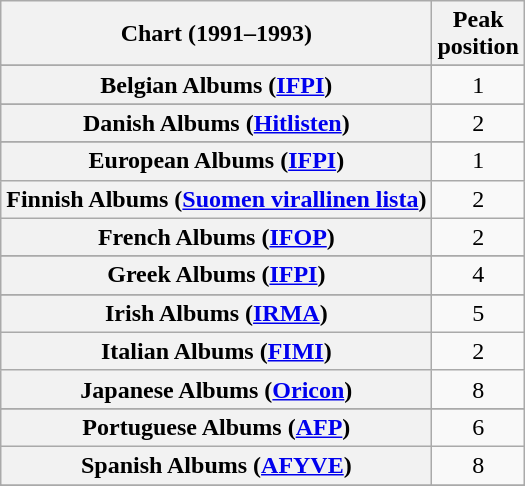<table class="wikitable sortable plainrowheaders" style="text-align:center">
<tr>
<th scope="col">Chart (1991–1993)</th>
<th scope="col">Peak<br>position</th>
</tr>
<tr>
</tr>
<tr>
</tr>
<tr>
<th scope="row">Belgian Albums (<a href='#'>IFPI</a>)</th>
<td>1</td>
</tr>
<tr>
</tr>
<tr>
<th scope="row">Danish Albums (<a href='#'>Hitlisten</a>)</th>
<td>2</td>
</tr>
<tr>
</tr>
<tr>
<th scope="row">European Albums (<a href='#'>IFPI</a>)</th>
<td>1</td>
</tr>
<tr>
<th scope="row">Finnish Albums (<a href='#'>Suomen virallinen lista</a>)</th>
<td>2</td>
</tr>
<tr>
<th scope="row">French Albums (<a href='#'>IFOP</a>)</th>
<td>2</td>
</tr>
<tr>
</tr>
<tr>
<th scope="row">Greek Albums (<a href='#'>IFPI</a>)</th>
<td>4</td>
</tr>
<tr>
</tr>
<tr>
<th scope="row">Irish Albums (<a href='#'>IRMA</a>)</th>
<td>5</td>
</tr>
<tr>
<th scope="row">Italian Albums (<a href='#'>FIMI</a>)</th>
<td>2</td>
</tr>
<tr>
<th scope="row">Japanese Albums (<a href='#'>Oricon</a>)</th>
<td>8</td>
</tr>
<tr>
</tr>
<tr>
</tr>
<tr>
<th scope="row">Portuguese Albums (<a href='#'>AFP</a>)</th>
<td>6</td>
</tr>
<tr>
<th scope="row">Spanish Albums (<a href='#'>AFYVE</a>)</th>
<td>8</td>
</tr>
<tr>
</tr>
<tr>
</tr>
<tr>
</tr>
<tr>
</tr>
</table>
